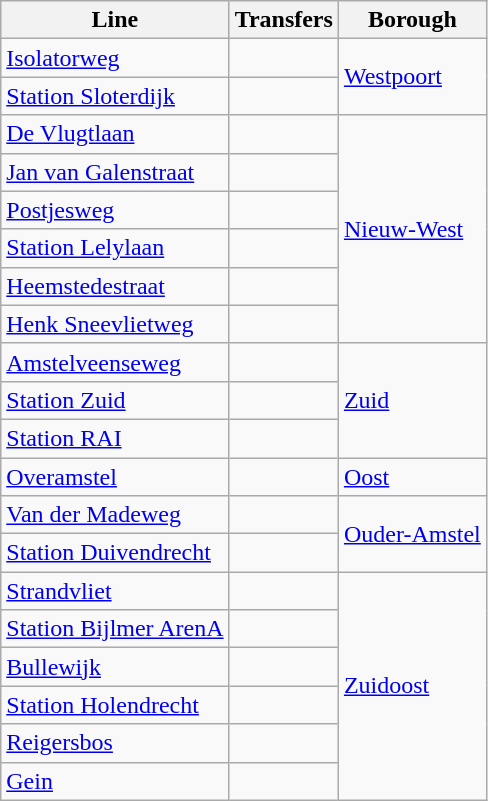<table class="wikitable">
<tr>
<th>Line</th>
<th>Transfers</th>
<th>Borough</th>
</tr>
<tr>
<td><a href='#'>Isolatorweg</a></td>
<td></td>
<td rowspan="2"><a href='#'>Westpoort</a></td>
</tr>
<tr>
<td><a href='#'>Station Sloterdijk</a></td>
<td></td>
</tr>
<tr>
<td><a href='#'>De Vlugtlaan</a></td>
<td></td>
<td rowspan="6"><a href='#'>Nieuw-West</a></td>
</tr>
<tr>
<td><a href='#'>Jan van Galenstraat</a></td>
<td></td>
</tr>
<tr>
<td><a href='#'>Postjesweg</a></td>
<td></td>
</tr>
<tr>
<td><a href='#'>Station Lelylaan</a></td>
<td></td>
</tr>
<tr>
<td><a href='#'>Heemstedestraat</a></td>
<td></td>
</tr>
<tr>
<td><a href='#'>Henk Sneevlietweg</a></td>
<td></td>
</tr>
<tr>
<td><a href='#'>Amstelveenseweg</a></td>
<td></td>
<td rowspan="3"><a href='#'>Zuid</a></td>
</tr>
<tr>
<td><a href='#'>Station Zuid</a></td>
<td></td>
</tr>
<tr>
<td><a href='#'>Station RAI</a></td>
<td></td>
</tr>
<tr>
<td><a href='#'>Overamstel</a></td>
<td></td>
<td><a href='#'>Oost</a></td>
</tr>
<tr>
<td><a href='#'>Van der Madeweg</a></td>
<td></td>
<td rowspan="2"><a href='#'>Ouder-Amstel</a></td>
</tr>
<tr>
<td><a href='#'>Station Duivendrecht</a></td>
<td></td>
</tr>
<tr>
<td><a href='#'>Strandvliet</a></td>
<td></td>
<td rowspan="6"><a href='#'>Zuidoost</a></td>
</tr>
<tr>
<td><a href='#'>Station Bijlmer ArenA</a></td>
<td></td>
</tr>
<tr>
<td><a href='#'>Bullewijk</a></td>
<td></td>
</tr>
<tr>
<td><a href='#'>Station Holendrecht</a></td>
<td></td>
</tr>
<tr>
<td><a href='#'>Reigersbos</a></td>
<td></td>
</tr>
<tr>
<td><a href='#'>Gein</a></td>
<td></td>
</tr>
</table>
